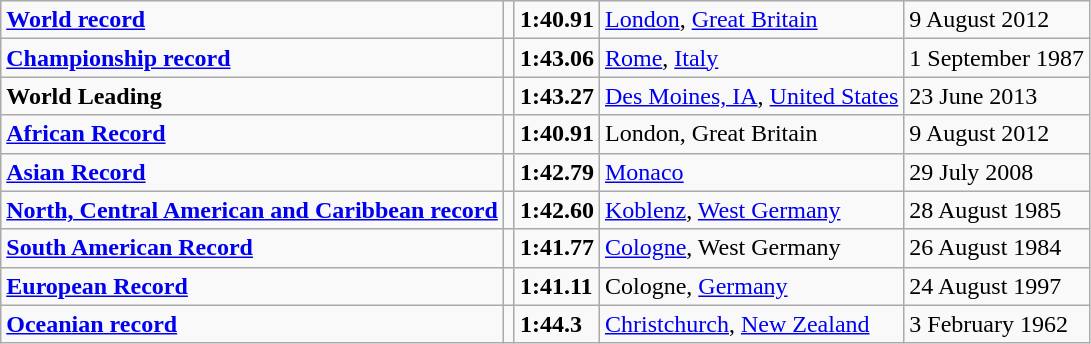<table class="wikitable">
<tr>
<td><strong><a href='#'>World record</a></strong></td>
<td></td>
<td><strong>1:40.91</strong></td>
<td> <a href='#'>London</a>, <a href='#'>Great Britain</a></td>
<td>9 August 2012</td>
</tr>
<tr>
<td><strong><a href='#'>Championship record</a></strong></td>
<td></td>
<td><strong>1:43.06</strong></td>
<td> <a href='#'>Rome</a>, <a href='#'>Italy</a></td>
<td>1 September 1987</td>
</tr>
<tr>
<td><strong>World Leading</strong></td>
<td></td>
<td><strong>1:43.27</strong></td>
<td> <a href='#'>Des Moines, IA</a>, <a href='#'>United States</a></td>
<td>23 June 2013</td>
</tr>
<tr>
<td><strong><a href='#'>African Record</a></strong></td>
<td></td>
<td><strong>1:40.91</strong></td>
<td> London, Great Britain</td>
<td>9 August 2012</td>
</tr>
<tr>
<td><strong><a href='#'>Asian Record</a></strong></td>
<td></td>
<td><strong>1:42.79</strong></td>
<td> <a href='#'>Monaco</a></td>
<td>29 July 2008</td>
</tr>
<tr>
<td><strong><a href='#'>North, Central American and Caribbean record</a></strong></td>
<td></td>
<td><strong>1:42.60</strong></td>
<td> <a href='#'>Koblenz</a>, <a href='#'>West Germany</a></td>
<td>28 August 1985</td>
</tr>
<tr>
<td><strong><a href='#'>South American Record</a></strong></td>
<td></td>
<td><strong>1:41.77</strong></td>
<td> <a href='#'>Cologne</a>, West Germany</td>
<td>26 August 1984</td>
</tr>
<tr>
<td><strong><a href='#'>European Record</a></strong></td>
<td></td>
<td><strong>1:41.11</strong></td>
<td> Cologne, <a href='#'>Germany</a></td>
<td>24 August 1997</td>
</tr>
<tr>
<td><strong><a href='#'>Oceanian record</a></strong></td>
<td></td>
<td><strong>1:44.3</strong></td>
<td> <a href='#'>Christchurch</a>, <a href='#'>New Zealand</a></td>
<td>3 February 1962</td>
</tr>
</table>
